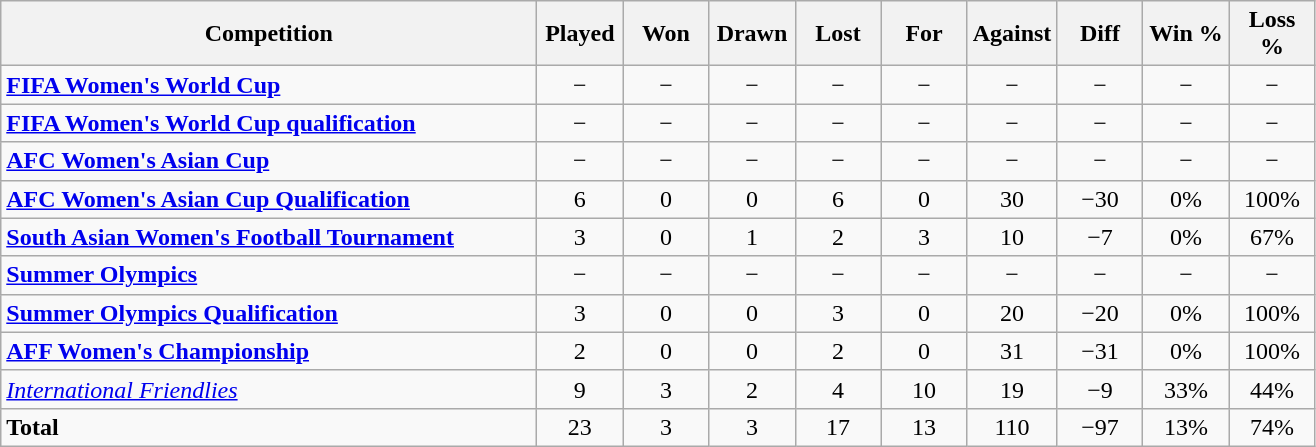<table class="wikitable" border="1" style="text-align: center;">
<tr>
<th width = "350" align="left">Competition</th>
<th width = "50">Played</th>
<th width = "50">Won</th>
<th width = "50">Drawn</th>
<th width = "50">Lost</th>
<th width = "50">For</th>
<th width = "50">Against</th>
<th width = "50">Diff</th>
<th width = "50">Win %</th>
<th width = "50">Loss %</th>
</tr>
<tr>
<td align="left"><strong><a href='#'>FIFA Women's World Cup</a></strong></td>
<td>−</td>
<td>−</td>
<td>−</td>
<td>−</td>
<td>−</td>
<td>−</td>
<td>−</td>
<td>−</td>
<td>−</td>
</tr>
<tr>
<td align="left"><strong><a href='#'>FIFA Women's World Cup qualification</a></strong></td>
<td>−</td>
<td>−</td>
<td>−</td>
<td>−</td>
<td>−</td>
<td>−</td>
<td>−</td>
<td>−</td>
<td>−</td>
</tr>
<tr>
<td align="left"><strong><a href='#'>AFC Women's Asian Cup</a></strong></td>
<td>−</td>
<td>−</td>
<td>−</td>
<td>−</td>
<td>−</td>
<td>−</td>
<td>−</td>
<td>−</td>
<td>−</td>
</tr>
<tr>
<td align="left"><strong><a href='#'>AFC Women's Asian Cup Qualification</a></strong></td>
<td>6</td>
<td>0</td>
<td>0</td>
<td>6</td>
<td>0</td>
<td>30</td>
<td>−30</td>
<td>0%</td>
<td>100%</td>
</tr>
<tr>
<td align="left"><strong><a href='#'>South Asian Women's Football Tournament</a></strong></td>
<td>3</td>
<td>0</td>
<td>1</td>
<td>2</td>
<td>3</td>
<td>10</td>
<td>−7</td>
<td>0%</td>
<td>67%</td>
</tr>
<tr>
<td align="left"><strong><a href='#'>Summer Olympics</a></strong></td>
<td>−</td>
<td>−</td>
<td>−</td>
<td>−</td>
<td>−</td>
<td>−</td>
<td>−</td>
<td>−</td>
<td>−</td>
</tr>
<tr>
<td align="left"><strong><a href='#'>Summer Olympics Qualification</a></strong></td>
<td>3</td>
<td>0</td>
<td>0</td>
<td>3</td>
<td>0</td>
<td>20</td>
<td>−20</td>
<td>0%</td>
<td>100%</td>
</tr>
<tr>
<td align="left"><strong><a href='#'>AFF Women's Championship</a></strong></td>
<td>2</td>
<td>0</td>
<td>0</td>
<td>2</td>
<td>0</td>
<td>31</td>
<td>−31</td>
<td>0%</td>
<td>100%</td>
</tr>
<tr>
<td align="left"><em><a href='#'>International Friendlies</a></em></td>
<td>9</td>
<td>3</td>
<td>2</td>
<td>4</td>
<td>10</td>
<td>19</td>
<td>−9</td>
<td>33%</td>
<td>44%</td>
</tr>
<tr>
<td align="left"><strong>Total</strong></td>
<td>23</td>
<td>3</td>
<td>3</td>
<td>17</td>
<td>13</td>
<td>110</td>
<td>−97</td>
<td>13%</td>
<td>74%</td>
</tr>
</table>
